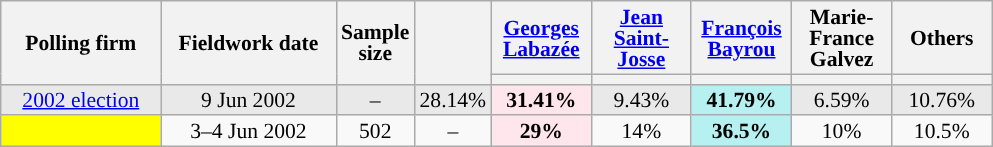<table class="wikitable sortable" style="text-align:center;font-size:90%;line-height:14px;">
<tr style="height:40px;">
<th style="width:100px;" rowspan="2">Polling firm</th>
<th style="width:110px;" rowspan="2">Fieldwork date</th>
<th style="width:35px;" rowspan="2">Sample<br>size</th>
<th style="width:30px;" rowspan="2"></th>
<th class="unsortable" style="width:60px;"><a href='#'>Georges Labazée</a><br></th>
<th class="unsortable" style="width:60px;"><a href='#'>Jean Saint-Josse</a><br></th>
<th class="unsortable" style="width:60px;"><a href='#'>François Bayrou</a><br></th>
<th class="unsortable" style="width:60px;">Marie-France Galvez<br></th>
<th class="unsortable" style="width:60px;">Others</th>
</tr>
<tr>
<th style="background:"></th>
<th style="background:"></th>
<th style="background:"></th>
<th style="background:"></th>
<th style="background:"></th>
</tr>
<tr style="background:#E9E9E9;">
<td><a href='#'>2002 election</a></td>
<td data-sort-value="2002-06-09">9 Jun 2002</td>
<td>–</td>
<td>28.14%</td>
<td style="background:#FFE6EC;"><strong>31.41%</strong></td>
<td>9.43%</td>
<td style="background:#B6F0F0;"><strong>41.79%</strong></td>
<td>6.59%</td>
<td>10.76%</td>
</tr>
<tr>
<td style="background:yellow;"></td>
<td data-sort-value="2002-06-04">3–4 Jun 2002</td>
<td>502</td>
<td>–</td>
<td style="background:#FFE6EC;"><strong>29%</strong></td>
<td>14%</td>
<td style="background:#B6F0F0;"><strong>36.5%</strong></td>
<td>10%</td>
<td>10.5%</td>
</tr>
</table>
